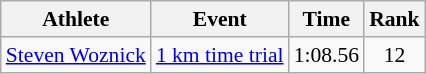<table class=wikitable style=font-size:90%;text-align:center>
<tr>
<th>Athlete</th>
<th>Event</th>
<th>Time</th>
<th>Rank</th>
</tr>
<tr>
<td align=left><a href='#'>Steven Woznick</a></td>
<td align=left><a href='#'>1 km time trial</a></td>
<td>1:08.56</td>
<td>12</td>
</tr>
</table>
